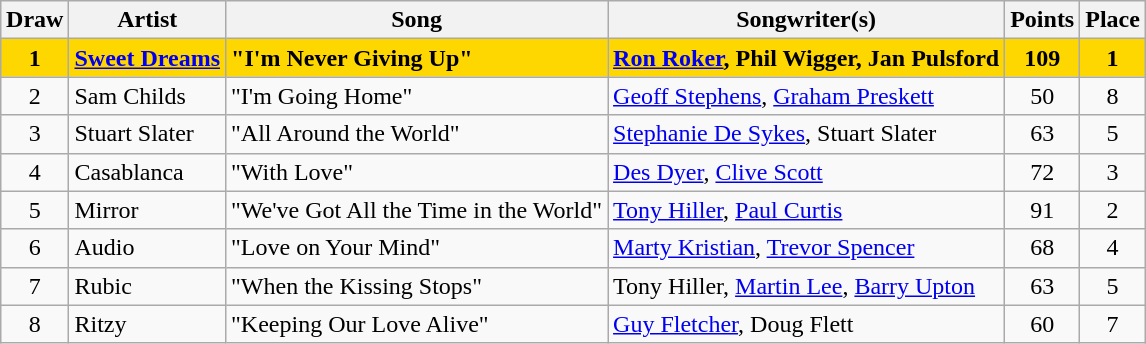<table class="sortable wikitable" style="margin: 1em auto 1em auto; text-align:center">
<tr>
<th scope="col">Draw</th>
<th scope="col">Artist</th>
<th scope="col">Song</th>
<th scope="col">Songwriter(s)</th>
<th scope="col">Points</th>
<th scope="col">Place</th>
</tr>
<tr style="font-weight:bold; background:gold;">
<td>1</td>
<td align="left"><a href='#'>Sweet Dreams</a></td>
<td align="left">"I'm Never Giving Up"</td>
<td align="left"><a href='#'>Ron Roker</a>, Phil Wigger, Jan Pulsford</td>
<td>109</td>
<td>1</td>
</tr>
<tr>
<td>2</td>
<td align="left">Sam Childs</td>
<td align="left">"I'm Going Home"</td>
<td align="left"><a href='#'>Geoff Stephens</a>, <a href='#'>Graham Preskett</a></td>
<td>50</td>
<td>8</td>
</tr>
<tr>
<td>3</td>
<td align="left">Stuart Slater</td>
<td align="left">"All Around the World"</td>
<td align="left"><a href='#'>Stephanie De Sykes</a>, Stuart Slater</td>
<td>63</td>
<td>5</td>
</tr>
<tr>
<td>4</td>
<td align="left">Casablanca</td>
<td align="left">"With Love"</td>
<td align="left"><a href='#'>Des Dyer</a>, <a href='#'>Clive Scott</a></td>
<td>72</td>
<td>3</td>
</tr>
<tr>
<td>5</td>
<td align="left">Mirror</td>
<td align="left">"We've Got All the Time in the World"</td>
<td align="left"><a href='#'>Tony Hiller</a>, <a href='#'>Paul Curtis</a></td>
<td>91</td>
<td>2</td>
</tr>
<tr>
<td>6</td>
<td align="left">Audio</td>
<td align="left">"Love on Your Mind"</td>
<td align="left"><a href='#'>Marty Kristian</a>, <a href='#'>Trevor Spencer</a></td>
<td>68</td>
<td>4</td>
</tr>
<tr>
<td>7</td>
<td align="left">Rubic</td>
<td align="left">"When the Kissing Stops"</td>
<td align="left">Tony Hiller, <a href='#'>Martin Lee</a>, <a href='#'>Barry Upton</a></td>
<td>63</td>
<td>5</td>
</tr>
<tr>
<td>8</td>
<td align="left">Ritzy</td>
<td align="left">"Keeping Our Love Alive"</td>
<td align="left"><a href='#'>Guy Fletcher</a>, Doug Flett</td>
<td>60</td>
<td>7</td>
</tr>
</table>
